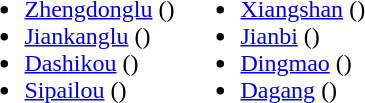<table>
<tr>
<td valign="top"><br><ul><li><a href='#'>Zhengdonglu</a> ()</li><li><a href='#'>Jiankanglu</a> ()</li><li><a href='#'>Dashikou</a> ()</li><li><a href='#'>Sipailou</a> ()</li></ul></td>
<td valign="top"><br><ul><li><a href='#'>Xiangshan</a> ()</li><li><a href='#'>Jianbi</a> ()</li><li><a href='#'>Dingmao</a> ()</li><li><a href='#'>Dagang</a> ()</li></ul></td>
</tr>
</table>
